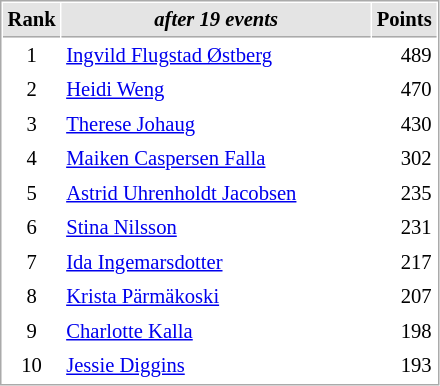<table cellspacing="1" cellpadding="3" style="border:1px solid #AAAAAA;font-size:86%">
<tr style="background-color: #E4E4E4;">
<th style="border-bottom:1px solid #AAAAAA" width=10>Rank</th>
<th style="border-bottom:1px solid #AAAAAA" width=200><em>after 19 events</em></th>
<th style="border-bottom:1px solid #AAAAAA" width=20 align=right>Points</th>
</tr>
<tr>
<td align=center>1</td>
<td> <a href='#'>Ingvild Flugstad Østberg</a></td>
<td align=right>489</td>
</tr>
<tr>
<td align=center>2</td>
<td> <a href='#'>Heidi Weng</a></td>
<td align=right>470</td>
</tr>
<tr>
<td align=center>3</td>
<td> <a href='#'>Therese Johaug</a></td>
<td align=right>430</td>
</tr>
<tr>
<td align=center>4</td>
<td> <a href='#'>Maiken Caspersen Falla</a></td>
<td align=right>302</td>
</tr>
<tr>
<td align=center>5</td>
<td> <a href='#'>Astrid Uhrenholdt Jacobsen</a></td>
<td align=right>235</td>
</tr>
<tr>
<td align=center>6</td>
<td> <a href='#'>Stina Nilsson</a></td>
<td align=right>231</td>
</tr>
<tr>
<td align=center>7</td>
<td> <a href='#'>Ida Ingemarsdotter</a></td>
<td align=right>217</td>
</tr>
<tr>
<td align=center>8</td>
<td> <a href='#'>Krista Pärmäkoski</a></td>
<td align=right>207</td>
</tr>
<tr>
<td align=center>9</td>
<td> <a href='#'>Charlotte Kalla</a></td>
<td align=right>198</td>
</tr>
<tr>
<td align=center>10</td>
<td> <a href='#'>Jessie Diggins</a></td>
<td align=right>193</td>
</tr>
</table>
